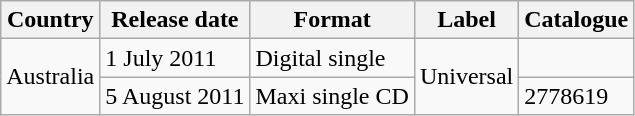<table class="wikitable">
<tr>
<th>Country</th>
<th>Release date</th>
<th>Format</th>
<th>Label</th>
<th>Catalogue</th>
</tr>
<tr>
<td rowspan=2>Australia</td>
<td>1 July 2011</td>
<td>Digital single</td>
<td rowspan=2>Universal</td>
<td></td>
</tr>
<tr>
<td>5 August 2011</td>
<td>Maxi single CD</td>
<td>2778619</td>
</tr>
</table>
